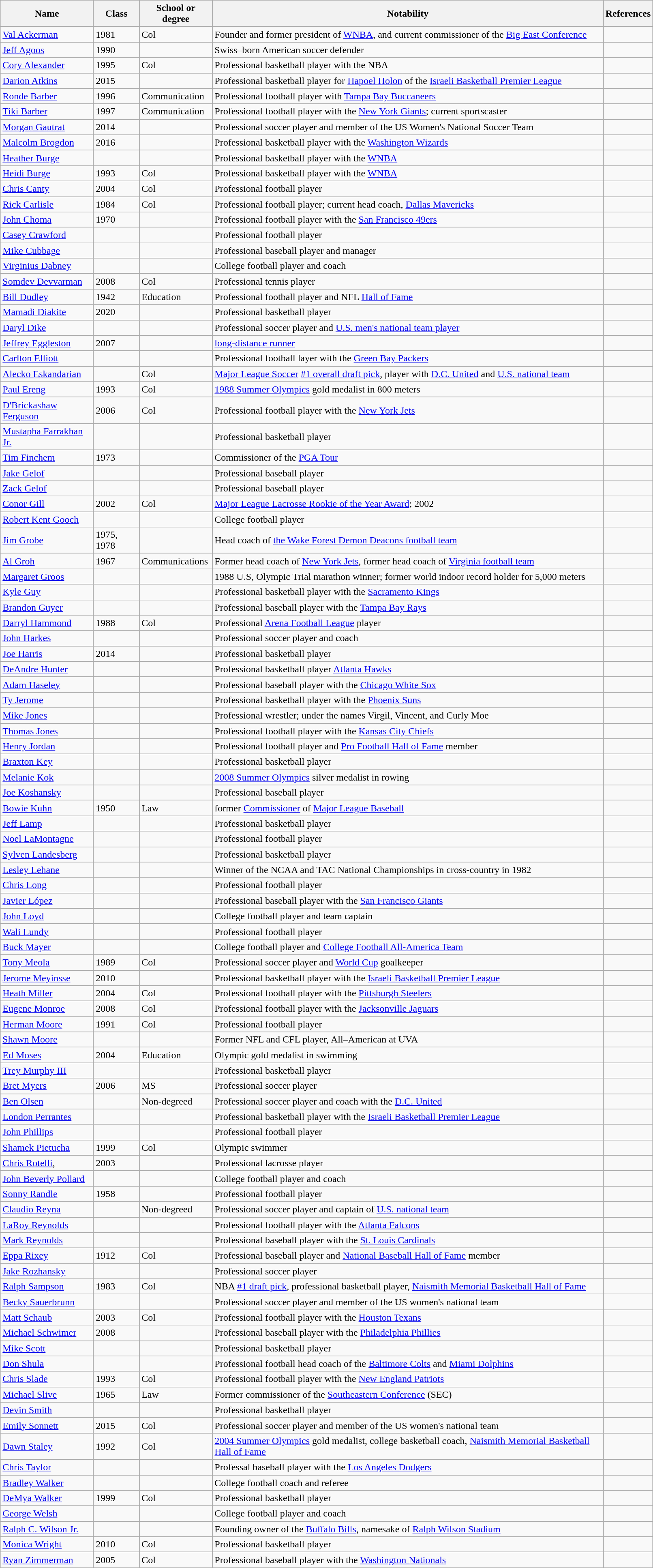<table class="wikitable sortable" style="width:85%;">
<tr>
<th>Name</th>
<th>Class</th>
<th>School or degree</th>
<th>Notability</th>
<th>References</th>
</tr>
<tr>
<td><a href='#'>Val Ackerman</a></td>
<td>1981</td>
<td>Col</td>
<td>Founder and former president of <a href='#'>WNBA</a>, and current commissioner of the <a href='#'>Big East Conference</a></td>
<td></td>
</tr>
<tr>
<td><a href='#'>Jeff Agoos</a></td>
<td>1990</td>
<td></td>
<td>Swiss–born American soccer defender</td>
<td></td>
</tr>
<tr>
<td><a href='#'>Cory Alexander</a></td>
<td>1995</td>
<td>Col</td>
<td>Professional basketball player with the NBA</td>
<td></td>
</tr>
<tr>
<td><a href='#'>Darion Atkins</a></td>
<td>2015</td>
<td></td>
<td>Professional basketball player for <a href='#'>Hapoel Holon</a> of the <a href='#'>Israeli Basketball Premier League</a></td>
<td></td>
</tr>
<tr>
<td><a href='#'>Ronde Barber</a></td>
<td>1996</td>
<td>Communication</td>
<td>Professional football player with <a href='#'>Tampa Bay Buccaneers</a></td>
<td></td>
</tr>
<tr>
<td><a href='#'>Tiki Barber</a></td>
<td>1997</td>
<td>Communication</td>
<td>Professional football player with the <a href='#'>New York Giants</a>; current sportscaster</td>
<td></td>
</tr>
<tr>
<td><a href='#'>Morgan Gautrat</a></td>
<td>2014</td>
<td></td>
<td>Professional soccer player and member of the US Women's National Soccer Team</td>
<td></td>
</tr>
<tr>
<td><a href='#'>Malcolm Brogdon</a></td>
<td>2016</td>
<td></td>
<td>Professional basketball player with the <a href='#'>Washington Wizards</a></td>
<td></td>
</tr>
<tr>
<td><a href='#'>Heather Burge</a></td>
<td></td>
<td></td>
<td>Professional basketball player with the <a href='#'>WNBA</a></td>
<td></td>
</tr>
<tr>
<td><a href='#'>Heidi Burge</a></td>
<td>1993</td>
<td>Col</td>
<td>Professional basketball player with the <a href='#'>WNBA</a></td>
<td></td>
</tr>
<tr>
<td><a href='#'>Chris Canty</a></td>
<td>2004</td>
<td>Col</td>
<td>Professional football player</td>
<td></td>
</tr>
<tr>
<td><a href='#'>Rick Carlisle</a></td>
<td>1984</td>
<td>Col</td>
<td>Professional football player; current head coach, <a href='#'>Dallas Mavericks</a></td>
<td></td>
</tr>
<tr>
<td><a href='#'>John Choma</a></td>
<td>1970</td>
<td></td>
<td>Professional football player with the <a href='#'>San Francisco 49ers</a></td>
<td></td>
</tr>
<tr>
<td><a href='#'>Casey Crawford</a></td>
<td></td>
<td></td>
<td>Professional football player</td>
<td></td>
</tr>
<tr>
<td><a href='#'>Mike Cubbage</a></td>
<td></td>
<td></td>
<td>Professional baseball player and manager</td>
<td></td>
</tr>
<tr>
<td><a href='#'>Virginius Dabney</a></td>
<td></td>
<td></td>
<td>College football player and coach</td>
<td></td>
</tr>
<tr>
<td><a href='#'>Somdev Devvarman</a></td>
<td>2008</td>
<td>Col</td>
<td>Professional tennis player</td>
<td></td>
</tr>
<tr>
<td><a href='#'>Bill Dudley</a></td>
<td>1942</td>
<td>Education</td>
<td>Professional football player and NFL <a href='#'>Hall of Fame</a></td>
<td></td>
</tr>
<tr>
<td><a href='#'>Mamadi Diakite</a></td>
<td>2020</td>
<td></td>
<td>Professional basketball player</td>
<td></td>
</tr>
<tr>
<td><a href='#'>Daryl Dike</a></td>
<td></td>
<td></td>
<td>Professional soccer player and <a href='#'>U.S. men's national team player</a></td>
<td></td>
</tr>
<tr>
<td><a href='#'>Jeffrey Eggleston</a></td>
<td>2007</td>
<td></td>
<td><a href='#'>long-distance runner</a></td>
<td></td>
</tr>
<tr>
<td><a href='#'>Carlton Elliott</a></td>
<td></td>
<td></td>
<td>Professional football layer with the <a href='#'>Green Bay Packers</a></td>
<td></td>
</tr>
<tr>
<td><a href='#'>Alecko Eskandarian</a></td>
<td></td>
<td>Col</td>
<td><a href='#'>Major League Soccer</a> <a href='#'>#1 overall draft pick</a>, player with <a href='#'>D.C. United</a> and <a href='#'>U.S. national team</a></td>
<td></td>
</tr>
<tr>
<td><a href='#'>Paul Ereng</a></td>
<td>1993</td>
<td>Col</td>
<td><a href='#'>1988 Summer Olympics</a> gold medalist in 800 meters</td>
<td></td>
</tr>
<tr>
<td><a href='#'>D'Brickashaw Ferguson</a></td>
<td>2006</td>
<td>Col</td>
<td>Professional football player with the <a href='#'>New York Jets</a></td>
<td></td>
</tr>
<tr>
<td><a href='#'>Mustapha Farrakhan Jr.</a></td>
<td></td>
<td></td>
<td>Professional basketball player</td>
<td></td>
</tr>
<tr>
<td><a href='#'>Tim Finchem</a></td>
<td>1973</td>
<td></td>
<td>Commissioner of the <a href='#'>PGA Tour</a></td>
<td></td>
</tr>
<tr>
<td><a href='#'>Jake Gelof</a></td>
<td></td>
<td></td>
<td>Professional baseball player</td>
<td></td>
</tr>
<tr>
<td><a href='#'>Zack Gelof</a></td>
<td></td>
<td></td>
<td>Professional baseball player</td>
<td></td>
</tr>
<tr>
<td><a href='#'>Conor Gill</a></td>
<td>2002</td>
<td>Col</td>
<td><a href='#'>Major League Lacrosse Rookie of the Year Award</a>; 2002</td>
<td></td>
</tr>
<tr>
<td><a href='#'>Robert Kent Gooch</a></td>
<td></td>
<td></td>
<td>College football player</td>
<td></td>
</tr>
<tr>
<td><a href='#'>Jim Grobe</a></td>
<td>1975, 1978</td>
<td></td>
<td>Head coach of <a href='#'>the Wake Forest Demon Deacons football team</a></td>
<td></td>
</tr>
<tr>
<td><a href='#'>Al Groh</a></td>
<td>1967</td>
<td>Communications</td>
<td>Former head coach of <a href='#'>New York Jets</a>, former head coach of <a href='#'>Virginia football team</a></td>
<td></td>
</tr>
<tr>
<td><a href='#'>Margaret Groos</a></td>
<td></td>
<td></td>
<td>1988 U.S, Olympic Trial marathon winner; former world indoor record holder for 5,000 meters</td>
<td></td>
</tr>
<tr>
<td><a href='#'>Kyle Guy</a></td>
<td></td>
<td></td>
<td>Professional basketball player with the <a href='#'>Sacramento Kings</a></td>
<td></td>
</tr>
<tr>
<td><a href='#'>Brandon Guyer</a></td>
<td></td>
<td></td>
<td>Professional baseball player with the <a href='#'>Tampa Bay Rays</a></td>
<td></td>
</tr>
<tr>
<td><a href='#'>Darryl Hammond</a></td>
<td>1988</td>
<td>Col</td>
<td>Professional <a href='#'>Arena Football League</a> player</td>
<td></td>
</tr>
<tr>
<td><a href='#'>John Harkes</a></td>
<td></td>
<td></td>
<td>Professional soccer player and coach</td>
<td></td>
</tr>
<tr>
<td><a href='#'>Joe Harris</a></td>
<td>2014</td>
<td></td>
<td>Professional basketball player</td>
<td></td>
</tr>
<tr>
<td><a href='#'>DeAndre Hunter</a></td>
<td></td>
<td></td>
<td>Professional basketball player <a href='#'>Atlanta Hawks</a></td>
<td></td>
</tr>
<tr>
<td><a href='#'>Adam Haseley</a></td>
<td></td>
<td></td>
<td>Professional baseball player with the <a href='#'>Chicago White Sox</a></td>
<td></td>
</tr>
<tr>
<td><a href='#'>Ty Jerome</a></td>
<td></td>
<td></td>
<td>Professional basketball player with the <a href='#'>Phoenix Suns</a></td>
<td></td>
</tr>
<tr>
<td><a href='#'>Mike Jones</a></td>
<td></td>
<td></td>
<td>Professional wrestler; under the names Virgil, Vincent, and Curly Moe</td>
<td></td>
</tr>
<tr>
<td><a href='#'>Thomas Jones</a></td>
<td></td>
<td></td>
<td>Professional football player with the <a href='#'>Kansas City Chiefs</a></td>
<td></td>
</tr>
<tr>
<td><a href='#'>Henry Jordan</a></td>
<td></td>
<td></td>
<td>Professional football player and <a href='#'>Pro Football Hall of Fame</a> member</td>
<td></td>
</tr>
<tr>
<td><a href='#'>Braxton Key</a></td>
<td></td>
<td></td>
<td>Professional basketball player</td>
<td></td>
</tr>
<tr>
<td><a href='#'>Melanie Kok</a></td>
<td></td>
<td></td>
<td><a href='#'>2008 Summer Olympics</a> silver medalist in rowing</td>
<td></td>
</tr>
<tr>
<td><a href='#'>Joe Koshansky</a></td>
<td></td>
<td></td>
<td>Professional baseball player</td>
<td></td>
</tr>
<tr>
<td><a href='#'>Bowie Kuhn</a></td>
<td>1950</td>
<td>Law</td>
<td>former <a href='#'>Commissioner</a> of <a href='#'>Major League Baseball</a></td>
<td></td>
</tr>
<tr>
<td><a href='#'>Jeff Lamp</a></td>
<td></td>
<td></td>
<td>Professional basketball player</td>
<td></td>
</tr>
<tr>
<td><a href='#'>Noel LaMontagne</a></td>
<td></td>
<td></td>
<td>Professional football player</td>
<td></td>
</tr>
<tr>
<td><a href='#'>Sylven Landesberg</a></td>
<td></td>
<td></td>
<td>Professional basketball player</td>
<td></td>
</tr>
<tr>
<td><a href='#'>Lesley Lehane</a></td>
<td></td>
<td></td>
<td>Winner of the NCAA and TAC National Championships in cross-country in 1982</td>
<td></td>
</tr>
<tr>
<td><a href='#'>Chris Long</a></td>
<td></td>
<td></td>
<td>Professional football player</td>
<td></td>
</tr>
<tr>
<td><a href='#'>Javier López</a></td>
<td></td>
<td></td>
<td>Professional baseball player with the <a href='#'>San Francisco Giants</a></td>
<td></td>
</tr>
<tr>
<td><a href='#'>John Loyd</a></td>
<td></td>
<td></td>
<td>College football player and team captain</td>
<td></td>
</tr>
<tr>
<td><a href='#'>Wali Lundy</a></td>
<td></td>
<td></td>
<td>Professional football player</td>
<td></td>
</tr>
<tr>
<td><a href='#'>Buck Mayer</a></td>
<td></td>
<td></td>
<td>College football player and <a href='#'>College Football All-America Team</a></td>
<td></td>
</tr>
<tr>
<td><a href='#'>Tony Meola</a></td>
<td>1989</td>
<td>Col</td>
<td>Professional soccer player and <a href='#'>World Cup</a> goalkeeper</td>
<td></td>
</tr>
<tr>
<td><a href='#'>Jerome Meyinsse</a></td>
<td>2010</td>
<td></td>
<td>Professional basketball player with the <a href='#'>Israeli Basketball Premier League</a></td>
<td></td>
</tr>
<tr>
<td><a href='#'>Heath Miller</a></td>
<td>2004</td>
<td>Col</td>
<td>Professional football player with the <a href='#'>Pittsburgh Steelers</a></td>
<td></td>
</tr>
<tr>
<td><a href='#'>Eugene Monroe</a></td>
<td>2008</td>
<td>Col</td>
<td>Professional football player with the <a href='#'>Jacksonville Jaguars</a></td>
<td></td>
</tr>
<tr>
<td><a href='#'>Herman Moore</a></td>
<td>1991</td>
<td>Col</td>
<td>Professional football player</td>
<td></td>
</tr>
<tr>
<td><a href='#'>Shawn Moore</a></td>
<td></td>
<td></td>
<td>Former NFL and CFL player, All–American at UVA</td>
<td></td>
</tr>
<tr>
<td><a href='#'>Ed Moses</a></td>
<td>2004</td>
<td>Education</td>
<td>Olympic gold medalist in swimming</td>
<td></td>
</tr>
<tr>
<td><a href='#'>Trey Murphy III</a></td>
<td></td>
<td></td>
<td>Professional basketball player</td>
<td></td>
</tr>
<tr>
<td><a href='#'>Bret Myers</a></td>
<td>2006</td>
<td>MS</td>
<td>Professional soccer player</td>
<td></td>
</tr>
<tr>
<td><a href='#'>Ben Olsen</a></td>
<td></td>
<td>Non-degreed</td>
<td>Professional soccer player and coach with the <a href='#'>D.C. United</a></td>
<td></td>
</tr>
<tr>
<td><a href='#'>London Perrantes</a></td>
<td></td>
<td></td>
<td>Professional basketball player with the <a href='#'>Israeli Basketball Premier League</a></td>
<td></td>
</tr>
<tr>
<td><a href='#'>John Phillips</a></td>
<td></td>
<td></td>
<td>Professional football player</td>
<td></td>
</tr>
<tr>
<td><a href='#'>Shamek Pietucha</a></td>
<td>1999</td>
<td>Col</td>
<td>Olympic swimmer</td>
<td></td>
</tr>
<tr>
<td><a href='#'>Chris Rotelli</a>,</td>
<td>2003</td>
<td></td>
<td>Professional lacrosse player</td>
<td></td>
</tr>
<tr>
<td><a href='#'>John Beverly Pollard</a></td>
<td></td>
<td></td>
<td>College football player and coach</td>
<td></td>
</tr>
<tr>
<td><a href='#'>Sonny Randle</a></td>
<td>1958</td>
<td></td>
<td>Professional football player</td>
<td></td>
</tr>
<tr>
<td><a href='#'>Claudio Reyna</a></td>
<td></td>
<td>Non-degreed</td>
<td>Professional soccer player and captain of <a href='#'>U.S. national team</a></td>
<td></td>
</tr>
<tr>
<td><a href='#'>LaRoy Reynolds</a></td>
<td></td>
<td></td>
<td>Professional football player with the <a href='#'>Atlanta Falcons</a></td>
<td></td>
</tr>
<tr>
<td><a href='#'>Mark Reynolds</a></td>
<td></td>
<td></td>
<td>Professional baseball player with the <a href='#'>St. Louis Cardinals</a></td>
<td></td>
</tr>
<tr>
<td><a href='#'>Eppa Rixey</a></td>
<td>1912</td>
<td>Col</td>
<td>Professional baseball player and <a href='#'>National Baseball Hall of Fame</a> member</td>
<td></td>
</tr>
<tr>
<td><a href='#'>Jake Rozhansky</a></td>
<td></td>
<td></td>
<td>Professional soccer player</td>
<td></td>
</tr>
<tr>
<td><a href='#'>Ralph Sampson</a></td>
<td>1983</td>
<td>Col</td>
<td>NBA <a href='#'>#1 draft pick</a>, professional basketball player, <a href='#'>Naismith Memorial Basketball Hall of Fame</a></td>
<td></td>
</tr>
<tr>
<td><a href='#'>Becky Sauerbrunn</a></td>
<td></td>
<td></td>
<td>Professional soccer player and member of the US women's national team</td>
<td></td>
</tr>
<tr>
<td><a href='#'>Matt Schaub</a></td>
<td>2003</td>
<td>Col</td>
<td>Professional football player with the <a href='#'>Houston Texans</a></td>
<td></td>
</tr>
<tr>
<td><a href='#'>Michael Schwimer</a></td>
<td>2008</td>
<td></td>
<td>Professional baseball player with the <a href='#'>Philadelphia Phillies</a></td>
<td></td>
</tr>
<tr>
<td><a href='#'>Mike Scott</a></td>
<td></td>
<td></td>
<td>Professional basketball player</td>
<td></td>
</tr>
<tr>
<td><a href='#'>Don Shula</a></td>
<td></td>
<td></td>
<td>Professional football head coach of the <a href='#'>Baltimore Colts</a> and <a href='#'>Miami Dolphins</a></td>
<td></td>
</tr>
<tr>
<td><a href='#'>Chris Slade</a></td>
<td>1993</td>
<td>Col</td>
<td>Professional football player with the <a href='#'>New England Patriots</a></td>
<td></td>
</tr>
<tr>
<td><a href='#'>Michael Slive</a></td>
<td>1965</td>
<td>Law</td>
<td>Former commissioner of the <a href='#'>Southeastern Conference</a> (SEC)</td>
<td></td>
</tr>
<tr>
<td><a href='#'>Devin Smith</a></td>
<td></td>
<td></td>
<td>Professional basketball player</td>
<td></td>
</tr>
<tr>
<td><a href='#'>Emily Sonnett</a></td>
<td>2015</td>
<td>Col</td>
<td>Professional soccer player and member of the US women's national team</td>
<td></td>
</tr>
<tr>
<td><a href='#'>Dawn Staley</a></td>
<td>1992</td>
<td>Col</td>
<td><a href='#'>2004 Summer Olympics</a> gold medalist, college basketball coach, <a href='#'>Naismith Memorial Basketball Hall of Fame</a></td>
<td></td>
</tr>
<tr>
<td><a href='#'>Chris Taylor</a></td>
<td></td>
<td></td>
<td>Professal baseball player with the <a href='#'>Los Angeles Dodgers</a></td>
<td></td>
</tr>
<tr>
<td><a href='#'>Bradley Walker</a></td>
<td></td>
<td></td>
<td>College football coach and referee</td>
<td></td>
</tr>
<tr>
<td><a href='#'>DeMya Walker</a></td>
<td>1999</td>
<td>Col</td>
<td>Professional basketball player</td>
<td></td>
</tr>
<tr>
<td><a href='#'>George Welsh</a></td>
<td></td>
<td></td>
<td>College football player and coach</td>
<td></td>
</tr>
<tr>
<td><a href='#'>Ralph C. Wilson Jr.</a></td>
<td></td>
<td></td>
<td>Founding owner of the <a href='#'>Buffalo Bills</a>, namesake of <a href='#'>Ralph Wilson Stadium</a></td>
<td></td>
</tr>
<tr>
<td><a href='#'>Monica Wright</a></td>
<td>2010</td>
<td>Col</td>
<td>Professional basketball player</td>
<td></td>
</tr>
<tr>
<td><a href='#'>Ryan Zimmerman</a></td>
<td>2005</td>
<td>Col</td>
<td>Professional baseball player with the <a href='#'>Washington Nationals</a></td>
<td></td>
</tr>
</table>
